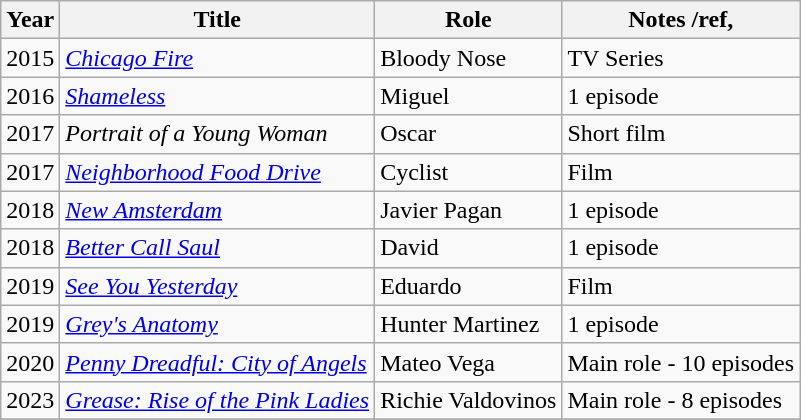<table class="wikitable sortable">
<tr>
<th>Year</th>
<th>Title</th>
<th>Role</th>
<th>Notes /ref,</th>
</tr>
<tr>
<td>2015</td>
<td><em><a href='#'>Chicago Fire</a></em></td>
<td>Bloody Nose</td>
<td>TV Series</td>
</tr>
<tr>
<td>2016</td>
<td><em><a href='#'>Shameless</a></em></td>
<td>Miguel</td>
<td>1 episode</td>
</tr>
<tr>
<td>2017</td>
<td><em>Portrait of a Young Woman</em></td>
<td>Oscar</td>
<td>Short film</td>
</tr>
<tr>
<td>2017</td>
<td><em><a href='#'>Neighborhood Food Drive</a></em></td>
<td>Cyclist</td>
<td>Film</td>
</tr>
<tr>
<td>2018</td>
<td><em><a href='#'>New Amsterdam</a></em></td>
<td>Javier Pagan</td>
<td>1 episode</td>
</tr>
<tr>
<td>2018</td>
<td><em><a href='#'>Better Call Saul</a></em></td>
<td>David</td>
<td>1 episode</td>
</tr>
<tr>
<td>2019</td>
<td><em><a href='#'>See You Yesterday</a></em></td>
<td>Eduardo</td>
<td>Film</td>
</tr>
<tr>
<td>2019</td>
<td><em><a href='#'>Grey's Anatomy</a></em></td>
<td>Hunter Martinez</td>
<td>1 episode</td>
</tr>
<tr>
<td>2020</td>
<td><em><a href='#'>Penny Dreadful: City of Angels</a></em></td>
<td>Mateo Vega</td>
<td>Main role - 10 episodes</td>
</tr>
<tr>
<td>2023</td>
<td><em><a href='#'>Grease: Rise of the Pink Ladies</a></em></td>
<td>Richie Valdovinos</td>
<td>Main role - 8 episodes</td>
</tr>
<tr>
</tr>
</table>
